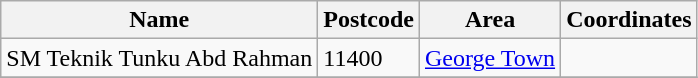<table class="wikitable sortable">
<tr>
<th>Name</th>
<th>Postcode</th>
<th>Area</th>
<th>Coordinates</th>
</tr>
<tr>
<td>SM Teknik Tunku Abd Rahman</td>
<td>11400</td>
<td><a href='#'>George Town</a></td>
<td></td>
</tr>
<tr>
</tr>
</table>
